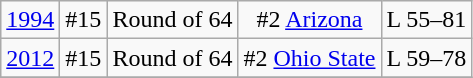<table class="wikitable">
<tr align=center>
<td><a href='#'>1994</a></td>
<td>#15</td>
<td>Round of 64</td>
<td>#2 <a href='#'>Arizona</a></td>
<td>L 55–81</td>
</tr>
<tr align=center>
<td><a href='#'>2012</a></td>
<td>#15</td>
<td>Round of 64</td>
<td>#2 <a href='#'>Ohio State</a></td>
<td>L 59–78</td>
</tr>
<tr>
</tr>
</table>
